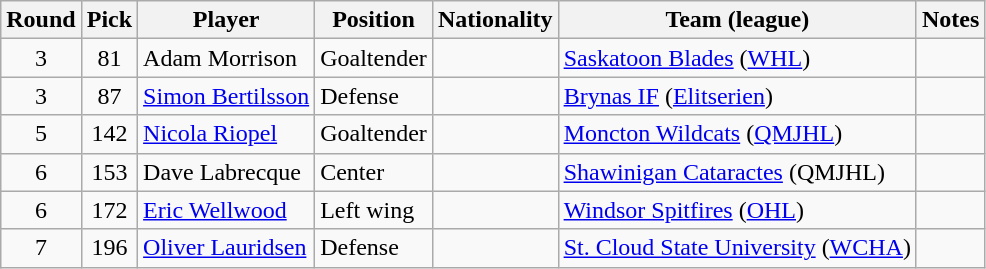<table class="wikitable">
<tr>
<th>Round</th>
<th>Pick</th>
<th>Player</th>
<th>Position</th>
<th>Nationality</th>
<th>Team (league)</th>
<th>Notes</th>
</tr>
<tr>
<td style="text-align:center">3</td>
<td style="text-align:center">81</td>
<td>Adam Morrison</td>
<td>Goaltender</td>
<td></td>
<td><a href='#'>Saskatoon Blades</a> (<a href='#'>WHL</a>)</td>
<td></td>
</tr>
<tr>
<td style="text-align:center">3</td>
<td style="text-align:center">87</td>
<td><a href='#'>Simon Bertilsson</a></td>
<td>Defense</td>
<td></td>
<td><a href='#'>Brynas IF</a> (<a href='#'>Elitserien</a>)</td>
<td></td>
</tr>
<tr>
<td style="text-align:center">5</td>
<td style="text-align:center">142</td>
<td><a href='#'>Nicola Riopel</a></td>
<td>Goaltender</td>
<td></td>
<td><a href='#'>Moncton Wildcats</a> (<a href='#'>QMJHL</a>)</td>
<td></td>
</tr>
<tr>
<td style="text-align:center">6</td>
<td style="text-align:center">153</td>
<td>Dave Labrecque</td>
<td>Center</td>
<td></td>
<td><a href='#'>Shawinigan Cataractes</a> (QMJHL)</td>
<td></td>
</tr>
<tr>
<td style="text-align:center">6</td>
<td style="text-align:center">172</td>
<td><a href='#'>Eric Wellwood</a></td>
<td>Left wing</td>
<td></td>
<td><a href='#'>Windsor Spitfires</a> (<a href='#'>OHL</a>)</td>
<td></td>
</tr>
<tr>
<td style="text-align:center">7</td>
<td style="text-align:center">196</td>
<td><a href='#'>Oliver Lauridsen</a></td>
<td>Defense</td>
<td></td>
<td><a href='#'>St. Cloud State University</a> (<a href='#'>WCHA</a>)</td>
<td></td>
</tr>
</table>
